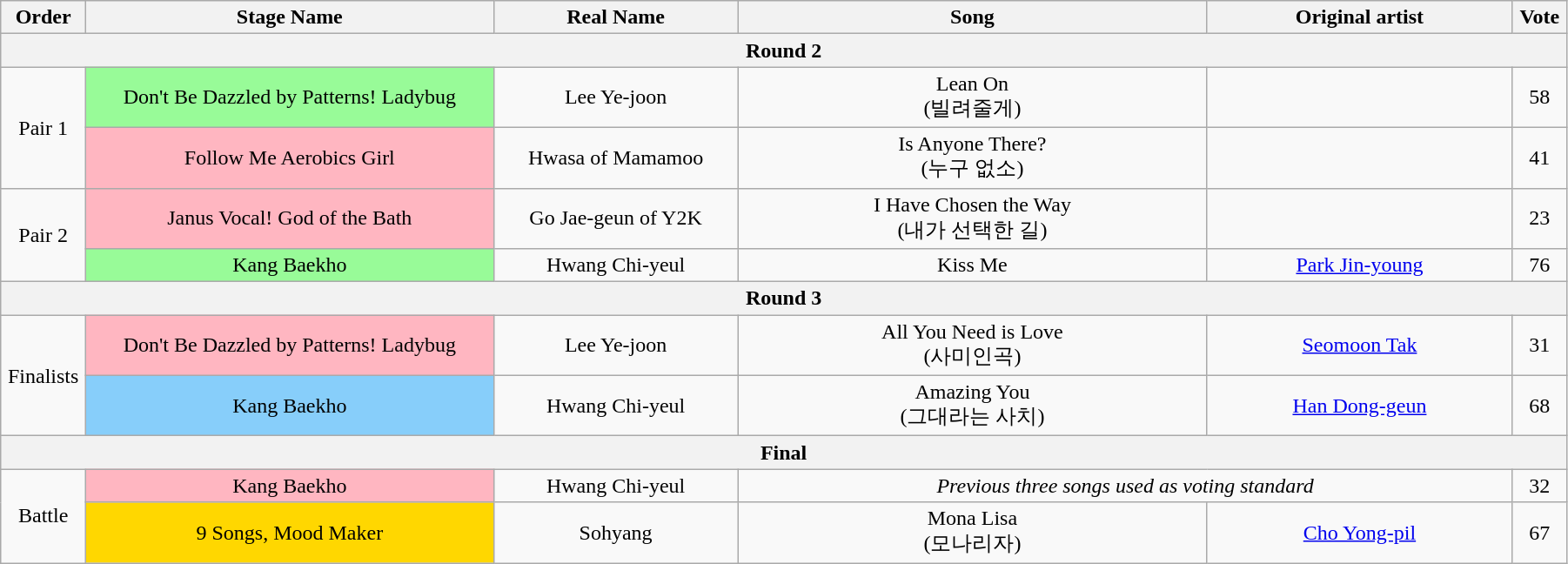<table class="wikitable" style="text-align:center; width:95%;">
<tr>
<th style="width:1%;">Order</th>
<th style="width:20%;">Stage Name</th>
<th style="width:12%;">Real Name</th>
<th style="width:23%;">Song</th>
<th style="width:15%;">Original artist</th>
<th style="width:1%;">Vote</th>
</tr>
<tr>
<th colspan=6>Round 2</th>
</tr>
<tr>
<td rowspan=2>Pair 1</td>
<td bgcolor="palegreen">Don't Be Dazzled by Patterns! Ladybug</td>
<td>Lee Ye-joon</td>
<td>Lean On<br>(빌려줄게)</td>
<td></td>
<td>58</td>
</tr>
<tr>
<td bgcolor="lightpink">Follow Me Aerobics Girl</td>
<td>Hwasa of Mamamoo</td>
<td>Is Anyone There?<br>(누구 없소)</td>
<td></td>
<td>41</td>
</tr>
<tr>
<td rowspan=2>Pair 2</td>
<td bgcolor="lightpink">Janus Vocal! God of the Bath</td>
<td>Go Jae-geun of Y2K</td>
<td>I Have Chosen the Way<br>(내가 선택한 길)</td>
<td></td>
<td>23</td>
</tr>
<tr>
<td bgcolor="palegreen">Kang Baekho</td>
<td>Hwang Chi-yeul</td>
<td>Kiss Me</td>
<td><a href='#'>Park Jin-young</a></td>
<td>76</td>
</tr>
<tr>
<th colspan=6>Round 3</th>
</tr>
<tr>
<td rowspan=2>Finalists</td>
<td bgcolor="lightpink">Don't Be Dazzled by Patterns! Ladybug</td>
<td>Lee Ye-joon</td>
<td>All You Need is Love<br>(사미인곡)</td>
<td><a href='#'>Seomoon Tak</a></td>
<td>31</td>
</tr>
<tr>
<td bgcolor="lightskyblue">Kang Baekho</td>
<td>Hwang Chi-yeul</td>
<td>Amazing You<br>(그대라는 사치)</td>
<td><a href='#'>Han Dong-geun</a></td>
<td>68</td>
</tr>
<tr>
<th colspan=6>Final</th>
</tr>
<tr>
<td rowspan=2>Battle</td>
<td bgcolor="lightpink">Kang Baekho</td>
<td>Hwang Chi-yeul</td>
<td colspan=2><em>Previous three songs used as voting standard</em></td>
<td>32</td>
</tr>
<tr>
<td bgcolor="gold">9 Songs, Mood Maker</td>
<td>Sohyang</td>
<td>Mona Lisa<br>(모나리자)</td>
<td><a href='#'>Cho Yong-pil</a></td>
<td>67</td>
</tr>
</table>
